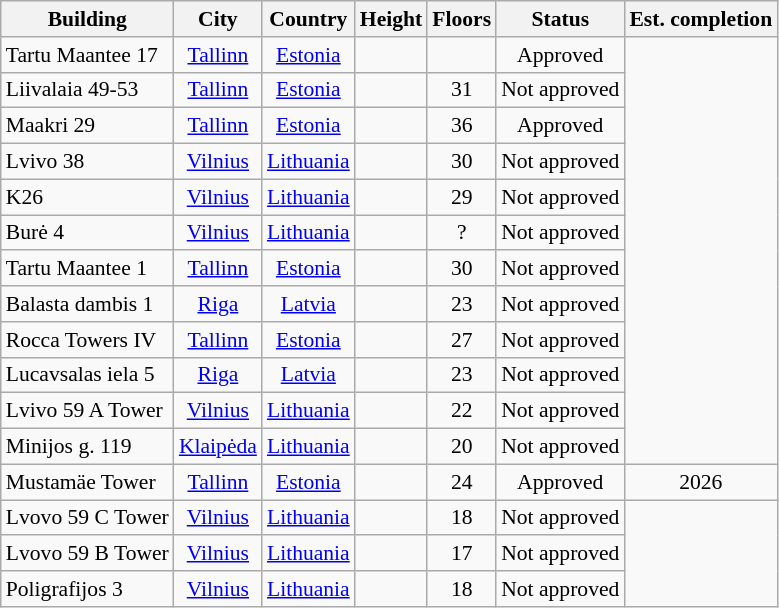<table style="font-size: 90%; text-align: center;" class="wikitable sortable">
<tr>
<th>Building</th>
<th>City</th>
<th>Country</th>
<th>Height</th>
<th>Floors</th>
<th>Status</th>
<th>Est. completion</th>
</tr>
<tr>
<td align=left>Tartu Maantee 17</td>
<td><a href='#'>Tallinn</a></td>
<td><a href='#'>Estonia</a></td>
<td></td>
<td></td>
<td>Approved</td>
</tr>
<tr>
<td align=left>Liivalaia 49-53</td>
<td><a href='#'>Tallinn</a></td>
<td><a href='#'>Estonia</a></td>
<td></td>
<td>31</td>
<td>Not approved</td>
</tr>
<tr>
<td align=left>Maakri 29</td>
<td><a href='#'>Tallinn</a></td>
<td><a href='#'>Estonia</a></td>
<td></td>
<td>36</td>
<td>Approved</td>
</tr>
<tr>
<td align=left>Lvivo 38</td>
<td><a href='#'>Vilnius</a></td>
<td><a href='#'>Lithuania</a></td>
<td></td>
<td>30</td>
<td>Not approved</td>
</tr>
<tr>
<td align=left>K26</td>
<td><a href='#'>Vilnius</a></td>
<td><a href='#'>Lithuania</a></td>
<td></td>
<td>29</td>
<td>Not approved</td>
</tr>
<tr>
<td align=left>Burė 4</td>
<td><a href='#'>Vilnius</a></td>
<td><a href='#'>Lithuania</a></td>
<td></td>
<td>?</td>
<td>Not approved</td>
</tr>
<tr>
<td align=left>Tartu Maantee 1</td>
<td><a href='#'>Tallinn</a></td>
<td><a href='#'>Estonia</a></td>
<td></td>
<td>30</td>
<td>Not approved</td>
</tr>
<tr>
<td align=left>Balasta dambis 1</td>
<td><a href='#'>Riga</a></td>
<td><a href='#'>Latvia</a></td>
<td></td>
<td>23</td>
<td>Not approved</td>
</tr>
<tr>
<td align=left>Rocca Towers IV</td>
<td><a href='#'>Tallinn</a></td>
<td><a href='#'>Estonia</a></td>
<td></td>
<td>27</td>
<td>Not approved</td>
</tr>
<tr>
<td align=left>Lucavsalas iela 5</td>
<td><a href='#'>Riga</a></td>
<td><a href='#'>Latvia</a></td>
<td></td>
<td>23</td>
<td>Not approved</td>
</tr>
<tr>
<td align=left>Lvivo 59 A Tower</td>
<td><a href='#'>Vilnius</a></td>
<td><a href='#'>Lithuania</a></td>
<td></td>
<td>22</td>
<td>Not approved</td>
</tr>
<tr>
<td align=left>Minijos g. 119</td>
<td><a href='#'>Klaipėda</a></td>
<td><a href='#'>Lithuania</a></td>
<td></td>
<td>20</td>
<td>Not approved</td>
</tr>
<tr>
<td align=left>Mustamäe Tower</td>
<td><a href='#'>Tallinn</a></td>
<td><a href='#'>Estonia</a></td>
<td></td>
<td>24</td>
<td>Approved</td>
<td>2026</td>
</tr>
<tr>
<td align=left>Lvovo 59 C Tower</td>
<td><a href='#'>Vilnius</a></td>
<td><a href='#'>Lithuania</a></td>
<td></td>
<td>18</td>
<td>Not approved</td>
</tr>
<tr>
<td align=left>Lvovo 59 B Tower</td>
<td><a href='#'>Vilnius</a></td>
<td><a href='#'>Lithuania</a></td>
<td></td>
<td>17</td>
<td>Not approved</td>
</tr>
<tr>
<td align=left>Poligrafijos 3</td>
<td><a href='#'>Vilnius</a></td>
<td><a href='#'>Lithuania</a></td>
<td></td>
<td>18</td>
<td>Not approved</td>
</tr>
</table>
